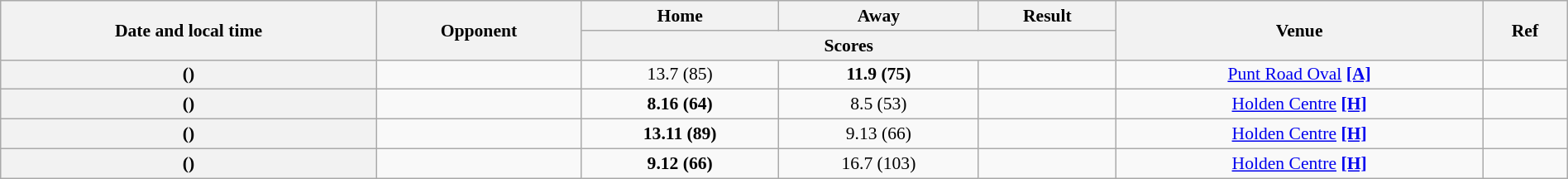<table class="wikitable plainrowheaders" style="font-size:90%; width:100%; text-align:center;">
<tr>
<th scope="col" rowspan="2">Date and local time</th>
<th scope="col" rowspan="2">Opponent</th>
<th scope="col">Home</th>
<th scope="col">Away</th>
<th scope="col">Result</th>
<th scope="col" rowspan="2">Venue</th>
<th scope="col" class="unsortable" rowspan=2>Ref</th>
</tr>
<tr>
<th scope="col" colspan="3">Scores</th>
</tr>
<tr>
<th scope="row"> ()</th>
<td align=left></td>
<td>13.7 (85)</td>
<td><strong>11.9 (75)</strong></td>
<td></td>
<td><a href='#'>Punt Road Oval</a> <a href='#'><strong>[A]</strong></a></td>
<td></td>
</tr>
<tr>
<th scope="row"> ()</th>
<td align=left></td>
<td><strong>8.16 (64)</strong></td>
<td>8.5 (53)</td>
<td></td>
<td><a href='#'>Holden Centre</a> <a href='#'><strong>[H]</strong></a></td>
<td></td>
</tr>
<tr>
<th scope="row"> ()</th>
<td align=left></td>
<td><strong>13.11 (89)</strong></td>
<td>9.13 (66)</td>
<td></td>
<td><a href='#'>Holden Centre</a> <a href='#'><strong>[H]</strong></a></td>
<td></td>
</tr>
<tr>
<th scope="row"> ()</th>
<td align=left></td>
<td><strong>9.12 (66)</strong></td>
<td>16.7 (103)</td>
<td></td>
<td><a href='#'>Holden Centre</a> <a href='#'><strong>[H]</strong></a></td>
<td></td>
</tr>
</table>
